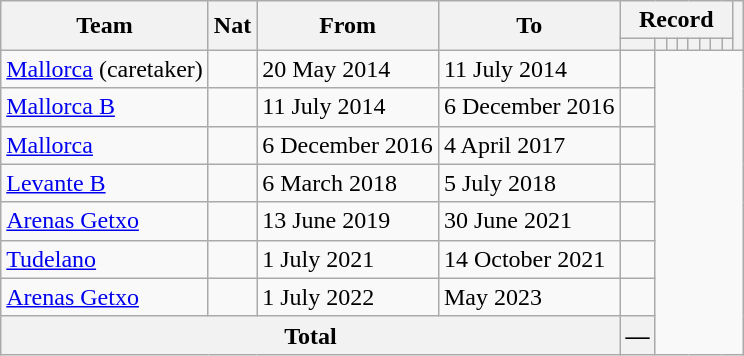<table class="wikitable" style="text-align: center">
<tr>
<th rowspan="2">Team</th>
<th rowspan="2">Nat</th>
<th rowspan="2">From</th>
<th rowspan="2">To</th>
<th colspan="8">Record</th>
<th rowspan=2></th>
</tr>
<tr>
<th></th>
<th></th>
<th></th>
<th></th>
<th></th>
<th></th>
<th></th>
<th></th>
</tr>
<tr>
<td align=left><a href='#'>Mallorca</a> (caretaker)</td>
<td></td>
<td align=left>20 May 2014</td>
<td align=left>11 July 2014<br></td>
<td></td>
</tr>
<tr>
<td align=left><a href='#'>Mallorca B</a></td>
<td></td>
<td align=left>11 July 2014</td>
<td align=left>6 December 2016<br></td>
<td></td>
</tr>
<tr>
<td align=left><a href='#'>Mallorca</a></td>
<td></td>
<td align=left>6 December 2016</td>
<td align=left>4 April 2017<br></td>
<td></td>
</tr>
<tr>
<td align=left><a href='#'>Levante B</a></td>
<td></td>
<td align=left>6 March 2018</td>
<td align=left>5 July 2018<br></td>
<td></td>
</tr>
<tr>
<td align=left><a href='#'>Arenas Getxo</a></td>
<td></td>
<td align=left>13 June 2019</td>
<td align=left>30 June 2021<br></td>
<td></td>
</tr>
<tr>
<td align=left><a href='#'>Tudelano</a></td>
<td></td>
<td align=left>1 July 2021</td>
<td align=left>14 October 2021<br></td>
<td></td>
</tr>
<tr>
<td align=left><a href='#'>Arenas Getxo</a></td>
<td></td>
<td align=left>1 July 2022</td>
<td align=left>May 2023<br></td>
<td></td>
</tr>
<tr>
<th colspan="4">Total<br></th>
<th>—</th>
</tr>
</table>
